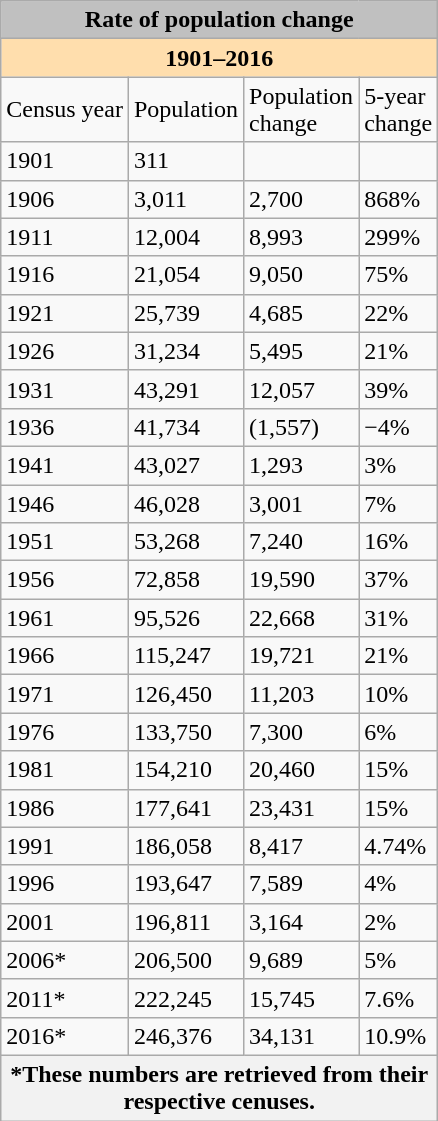<table class=wikitable align=center>
<tr>
<th colspan=4 style="background:silver;">Rate of population change</th>
</tr>
<tr>
<th colspan=4 style="background:#ffdead;">1901–2016</th>
</tr>
<tr>
<td>Census year</td>
<td>Population</td>
<td>Population<br>change</td>
<td>5-year<br>change</td>
</tr>
<tr>
<td>1901</td>
<td>311</td>
<td></td>
<td></td>
</tr>
<tr>
<td>1906</td>
<td>3,011</td>
<td>2,700</td>
<td>868%</td>
</tr>
<tr>
<td>1911</td>
<td>12,004</td>
<td>8,993</td>
<td>299%</td>
</tr>
<tr>
<td>1916</td>
<td>21,054</td>
<td>9,050</td>
<td>75%</td>
</tr>
<tr>
<td>1921</td>
<td>25,739</td>
<td>4,685</td>
<td>22%</td>
</tr>
<tr>
<td>1926</td>
<td>31,234</td>
<td>5,495</td>
<td>21%</td>
</tr>
<tr>
<td>1931</td>
<td>43,291</td>
<td>12,057</td>
<td>39%</td>
</tr>
<tr>
<td>1936</td>
<td>41,734</td>
<td>(1,557)</td>
<td>−4%</td>
</tr>
<tr>
<td>1941</td>
<td>43,027</td>
<td>1,293</td>
<td>3%</td>
</tr>
<tr>
<td>1946</td>
<td>46,028</td>
<td>3,001</td>
<td>7%</td>
</tr>
<tr>
<td>1951</td>
<td>53,268</td>
<td>7,240</td>
<td>16%</td>
</tr>
<tr>
<td>1956</td>
<td>72,858</td>
<td>19,590</td>
<td>37%</td>
</tr>
<tr>
<td>1961</td>
<td>95,526</td>
<td>22,668</td>
<td>31%</td>
</tr>
<tr>
<td>1966</td>
<td>115,247</td>
<td>19,721</td>
<td>21%</td>
</tr>
<tr>
<td>1971</td>
<td>126,450</td>
<td>11,203</td>
<td>10%</td>
</tr>
<tr>
<td>1976</td>
<td>133,750</td>
<td>7,300</td>
<td>6%</td>
</tr>
<tr>
<td>1981</td>
<td>154,210</td>
<td>20,460</td>
<td>15%</td>
</tr>
<tr>
<td>1986</td>
<td>177,641</td>
<td>23,431</td>
<td>15%</td>
</tr>
<tr>
<td>1991</td>
<td>186,058</td>
<td>8,417</td>
<td>4.74%</td>
</tr>
<tr>
<td>1996</td>
<td>193,647</td>
<td>7,589</td>
<td>4%</td>
</tr>
<tr>
<td>2001</td>
<td>196,811</td>
<td>3,164</td>
<td>2%</td>
</tr>
<tr>
<td>2006*</td>
<td>206,500</td>
<td>9,689</td>
<td>5%</td>
</tr>
<tr>
<td>2011*</td>
<td>222,245</td>
<td>15,745</td>
<td>7.6%</td>
</tr>
<tr>
<td>2016*</td>
<td>246,376</td>
<td>34,131</td>
<td>10.9%</td>
</tr>
<tr>
<th colspan="4">*These numbers are retrieved from their<br>respective cenuses.</th>
</tr>
</table>
